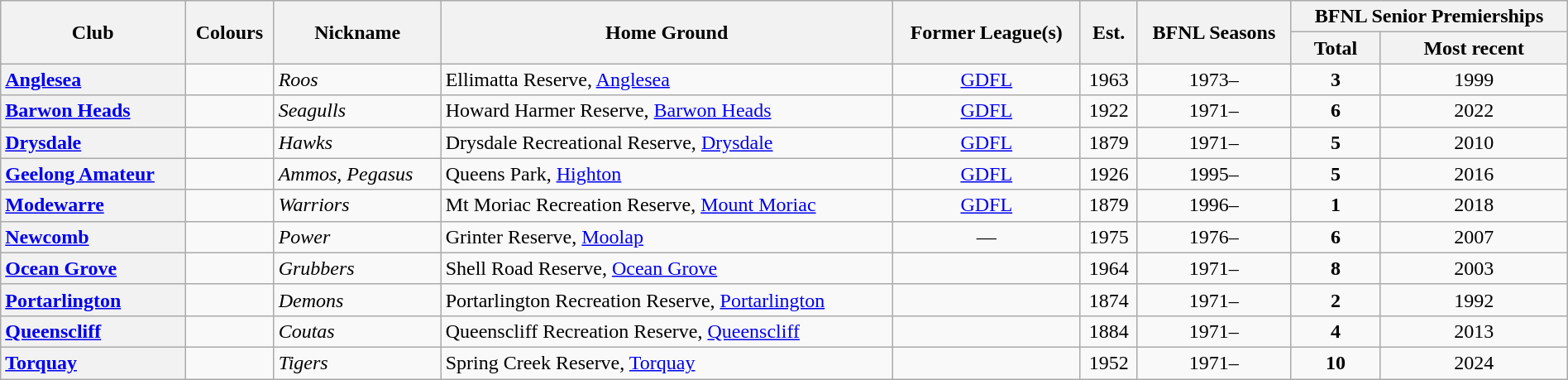<table class="wikitable sortable mw-collapsible mw-collapsed" style="text-align:center; width:100%">
<tr>
<th rowspan="2">Club</th>
<th rowspan="2">Colours</th>
<th rowspan="2">Nickname</th>
<th rowspan="2">Home Ground</th>
<th rowspan="2">Former League(s)</th>
<th rowspan="2">Est.</th>
<th rowspan="2">BFNL Seasons</th>
<th colspan="2">BFNL Senior Premierships</th>
</tr>
<tr>
<th>Total</th>
<th>Most recent</th>
</tr>
<tr>
<th style="text-align:left"><a href='#'>Anglesea</a></th>
<td></td>
<td align="left"><em>Roos</em></td>
<td align="left">Ellimatta Reserve, <a href='#'>Anglesea</a></td>
<td><a href='#'>GDFL</a></td>
<td>1963</td>
<td>1973–</td>
<td><strong>3</strong></td>
<td>1999</td>
</tr>
<tr>
<th style="text-align:left"><a href='#'>Barwon Heads</a></th>
<td></td>
<td align="left"><em>Seagulls</em></td>
<td align="left">Howard Harmer Reserve, <a href='#'>Barwon Heads</a></td>
<td><a href='#'>GDFL</a></td>
<td>1922</td>
<td>1971–</td>
<td><strong>6</strong></td>
<td>2022</td>
</tr>
<tr>
<th style="text-align:left"><a href='#'>Drysdale</a></th>
<td></td>
<td align="left"><em>Hawks</em></td>
<td align="left">Drysdale Recreational Reserve, <a href='#'>Drysdale</a></td>
<td><a href='#'>GDFL</a></td>
<td>1879</td>
<td>1971–</td>
<td><strong>5</strong></td>
<td>2010</td>
</tr>
<tr>
<th style="text-align:left"><a href='#'>Geelong Amateur</a></th>
<td></td>
<td align="left"><em>Ammos, Pegasus</em></td>
<td align="left">Queens Park, <a href='#'>Highton</a></td>
<td><a href='#'>GDFL</a></td>
<td>1926</td>
<td>1995–</td>
<td><strong>5</strong></td>
<td>2016</td>
</tr>
<tr>
<th style="text-align:left"><a href='#'>Modewarre</a></th>
<td></td>
<td align="left"><em>Warriors</em></td>
<td align="left">Mt Moriac Recreation Reserve, <a href='#'>Mount Moriac</a></td>
<td><a href='#'>GDFL</a></td>
<td>1879</td>
<td>1996–</td>
<td><strong>1</strong></td>
<td>2018</td>
</tr>
<tr>
<th style="text-align:left"><a href='#'>Newcomb</a></th>
<td></td>
<td align="left"><em>Power</em></td>
<td align="left">Grinter Reserve, <a href='#'>Moolap</a></td>
<td>—</td>
<td>1975</td>
<td>1976–</td>
<td><strong>6</strong></td>
<td>2007</td>
</tr>
<tr>
<th style="text-align:left"><a href='#'>Ocean Grove</a></th>
<td></td>
<td align="left"><em>Grubbers</em></td>
<td align="left">Shell Road Reserve, <a href='#'>Ocean Grove</a></td>
<td></td>
<td>1964</td>
<td>1971–</td>
<td><strong>8</strong></td>
<td>2003</td>
</tr>
<tr>
<th style="text-align:left"><a href='#'>Portarlington</a></th>
<td></td>
<td align="left"><em>Demons</em></td>
<td align="left">Portarlington Recreation Reserve,  <a href='#'>Portarlington</a></td>
<td></td>
<td>1874</td>
<td>1971–</td>
<td><strong>2</strong></td>
<td>1992</td>
</tr>
<tr>
<th style="text-align:left"><a href='#'>Queenscliff</a></th>
<td></td>
<td align="left"><em>Coutas</em></td>
<td align="left">Queenscliff Recreation Reserve, <a href='#'>Queenscliff</a></td>
<td></td>
<td>1884</td>
<td>1971–</td>
<td><strong>4</strong></td>
<td>2013</td>
</tr>
<tr>
<th style="text-align:left"><a href='#'>Torquay</a></th>
<td></td>
<td align="left"><em>Tigers</em></td>
<td align="left">Spring Creek Reserve, <a href='#'>Torquay</a></td>
<td></td>
<td>1952</td>
<td>1971–</td>
<td><strong>10</strong></td>
<td>2024</td>
</tr>
</table>
